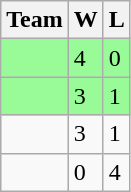<table class=wikitable>
<tr>
<th>Team</th>
<th>W</th>
<th>L</th>
</tr>
<tr bgcolor=98fb98>
<td></td>
<td>4</td>
<td>0</td>
</tr>
<tr bgcolor=98fb98>
<td></td>
<td>3</td>
<td>1</td>
</tr>
<tr>
<td></td>
<td>3</td>
<td>1</td>
</tr>
<tr>
<td></td>
<td>0</td>
<td>4</td>
</tr>
</table>
